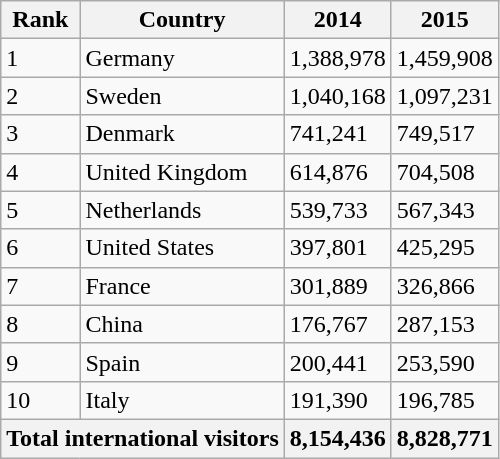<table class="wikitable">
<tr>
<th>Rank</th>
<th>Country</th>
<th>2014</th>
<th>2015</th>
</tr>
<tr>
<td>1</td>
<td>Germany</td>
<td>1,388,978</td>
<td>1,459,908</td>
</tr>
<tr>
<td>2</td>
<td>Sweden</td>
<td>1,040,168</td>
<td>1,097,231</td>
</tr>
<tr>
<td>3</td>
<td>Denmark</td>
<td>741,241</td>
<td>749,517</td>
</tr>
<tr>
<td>4</td>
<td>United Kingdom</td>
<td>614,876</td>
<td>704,508</td>
</tr>
<tr>
<td>5</td>
<td>Netherlands</td>
<td>539,733</td>
<td>567,343</td>
</tr>
<tr>
<td>6</td>
<td>United States</td>
<td>397,801</td>
<td>425,295</td>
</tr>
<tr>
<td>7</td>
<td>France</td>
<td>301,889</td>
<td>326,866</td>
</tr>
<tr>
<td>8</td>
<td>China</td>
<td>176,767</td>
<td>287,153</td>
</tr>
<tr>
<td>9</td>
<td>Spain</td>
<td>200,441</td>
<td>253,590</td>
</tr>
<tr>
<td>10</td>
<td>Italy</td>
<td>191,390</td>
<td>196,785</td>
</tr>
<tr>
<th colspan=2>Total international visitors</th>
<th>8,154,436</th>
<th>8,828,771</th>
</tr>
</table>
